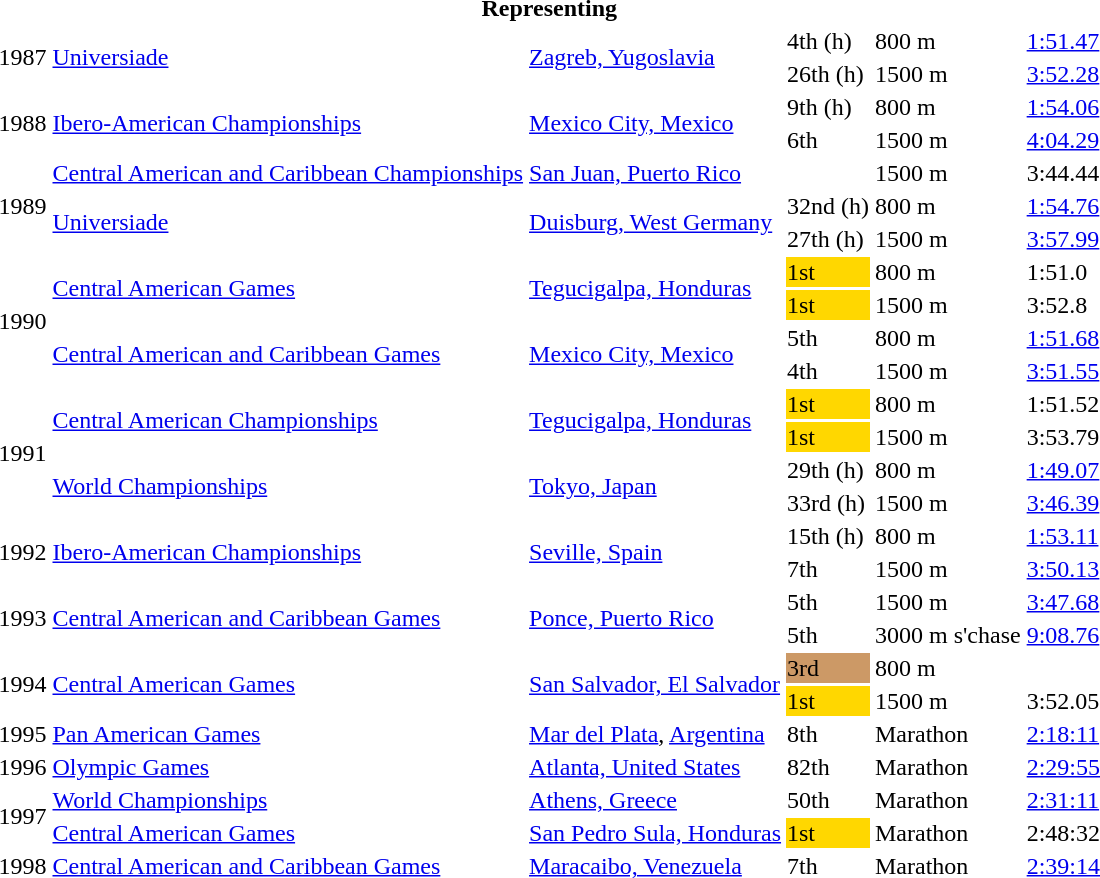<table>
<tr>
<th colspan="6">Representing </th>
</tr>
<tr>
<td rowspan=2>1987</td>
<td rowspan=2><a href='#'>Universiade</a></td>
<td rowspan=2><a href='#'>Zagreb, Yugoslavia</a></td>
<td>4th (h)</td>
<td>800 m</td>
<td><a href='#'>1:51.47</a></td>
</tr>
<tr>
<td>26th (h)</td>
<td>1500 m</td>
<td><a href='#'>3:52.28</a></td>
</tr>
<tr>
<td rowspan=2>1988</td>
<td rowspan=2><a href='#'>Ibero-American Championships</a></td>
<td rowspan=2><a href='#'>Mexico City, Mexico</a></td>
<td>9th (h)</td>
<td>800 m</td>
<td><a href='#'>1:54.06</a></td>
</tr>
<tr>
<td>6th</td>
<td>1500 m</td>
<td><a href='#'>4:04.29</a></td>
</tr>
<tr>
<td rowspan=3>1989</td>
<td><a href='#'>Central American and Caribbean Championships</a></td>
<td><a href='#'>San Juan, Puerto Rico</a></td>
<td></td>
<td>1500 m</td>
<td>3:44.44</td>
</tr>
<tr>
<td rowspan=2><a href='#'>Universiade</a></td>
<td rowspan=2><a href='#'>Duisburg, West Germany</a></td>
<td>32nd (h)</td>
<td>800 m</td>
<td><a href='#'>1:54.76</a></td>
</tr>
<tr>
<td>27th (h)</td>
<td>1500 m</td>
<td><a href='#'>3:57.99</a></td>
</tr>
<tr>
<td rowspan=4>1990</td>
<td rowspan=2><a href='#'>Central American Games</a></td>
<td rowspan=2><a href='#'>Tegucigalpa, Honduras</a></td>
<td bgcolor=gold>1st</td>
<td>800 m</td>
<td>1:51.0</td>
</tr>
<tr>
<td bgcolor=gold>1st</td>
<td>1500 m</td>
<td>3:52.8</td>
</tr>
<tr>
<td rowspan=2><a href='#'>Central American and Caribbean Games</a></td>
<td rowspan=2><a href='#'>Mexico City, Mexico</a></td>
<td>5th</td>
<td>800 m</td>
<td><a href='#'>1:51.68</a></td>
</tr>
<tr>
<td>4th</td>
<td>1500 m</td>
<td><a href='#'>3:51.55</a></td>
</tr>
<tr>
<td rowspan=4>1991</td>
<td rowspan=2><a href='#'>Central American Championships</a></td>
<td rowspan=2><a href='#'>Tegucigalpa, Honduras</a></td>
<td bgcolor=gold>1st</td>
<td>800 m</td>
<td>1:51.52</td>
</tr>
<tr>
<td bgcolor=gold>1st</td>
<td>1500 m</td>
<td>3:53.79</td>
</tr>
<tr>
<td rowspan=2><a href='#'>World Championships</a></td>
<td rowspan=2><a href='#'>Tokyo, Japan</a></td>
<td>29th (h)</td>
<td>800 m</td>
<td><a href='#'>1:49.07</a></td>
</tr>
<tr>
<td>33rd (h)</td>
<td>1500 m</td>
<td><a href='#'>3:46.39</a></td>
</tr>
<tr>
<td rowspan=2>1992</td>
<td rowspan=2><a href='#'>Ibero-American Championships</a></td>
<td rowspan=2><a href='#'>Seville, Spain</a></td>
<td>15th (h)</td>
<td>800 m</td>
<td><a href='#'>1:53.11</a></td>
</tr>
<tr>
<td>7th</td>
<td>1500 m</td>
<td><a href='#'>3:50.13</a></td>
</tr>
<tr>
<td rowspan=2>1993</td>
<td rowspan=2><a href='#'>Central American and Caribbean Games</a></td>
<td rowspan=2><a href='#'>Ponce, Puerto Rico</a></td>
<td>5th</td>
<td>1500 m</td>
<td><a href='#'>3:47.68</a></td>
</tr>
<tr>
<td>5th</td>
<td>3000 m s'chase</td>
<td><a href='#'>9:08.76</a></td>
</tr>
<tr>
<td rowspan=2>1994</td>
<td rowspan=2><a href='#'>Central American Games</a></td>
<td rowspan=2><a href='#'>San Salvador, El Salvador</a></td>
<td bgcolor=cc9966>3rd</td>
<td>800 m</td>
<td></td>
</tr>
<tr>
<td bgcolor=gold>1st</td>
<td>1500 m</td>
<td>3:52.05</td>
</tr>
<tr>
<td>1995</td>
<td><a href='#'>Pan American Games</a></td>
<td><a href='#'>Mar del Plata</a>, <a href='#'>Argentina</a></td>
<td>8th</td>
<td>Marathon</td>
<td><a href='#'>2:18:11</a></td>
</tr>
<tr>
<td>1996</td>
<td><a href='#'>Olympic Games</a></td>
<td><a href='#'>Atlanta, United States</a></td>
<td>82th</td>
<td>Marathon</td>
<td><a href='#'>2:29:55</a></td>
</tr>
<tr>
<td rowspan=2>1997</td>
<td><a href='#'>World Championships</a></td>
<td><a href='#'>Athens, Greece</a></td>
<td>50th</td>
<td>Marathon</td>
<td><a href='#'>2:31:11</a></td>
</tr>
<tr>
<td><a href='#'>Central American Games</a></td>
<td><a href='#'>San Pedro Sula, Honduras</a></td>
<td bgcolor=gold>1st</td>
<td>Marathon</td>
<td>2:48:32</td>
</tr>
<tr>
<td>1998</td>
<td><a href='#'>Central American and Caribbean Games</a></td>
<td><a href='#'>Maracaibo, Venezuela</a></td>
<td>7th</td>
<td>Marathon</td>
<td><a href='#'>2:39:14</a></td>
</tr>
</table>
